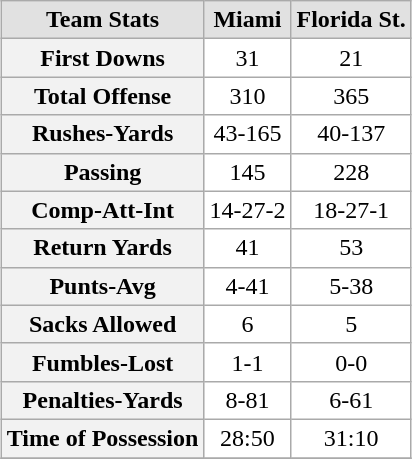<table class="wikitable" align=center style="margin-left:15px; text-align:center; background:#ffffff;">
<tr>
<td bgcolor="e1e1e1"><strong>Team Stats</strong></td>
<td bgcolor="e1e1e1"><strong>Miami</strong></td>
<td bgcolor="e1e1e1"><strong>Florida St.</strong></td>
</tr>
<tr>
<th>First Downs</th>
<td>31</td>
<td>21</td>
</tr>
<tr>
<th>Total Offense</th>
<td>310</td>
<td>365</td>
</tr>
<tr>
<th>Rushes-Yards</th>
<td>43-165</td>
<td>40-137</td>
</tr>
<tr>
<th>Passing</th>
<td>145</td>
<td>228</td>
</tr>
<tr>
<th>Comp-Att-Int</th>
<td>14-27-2</td>
<td>18-27-1</td>
</tr>
<tr>
<th>Return Yards</th>
<td>41</td>
<td>53</td>
</tr>
<tr>
<th>Punts-Avg</th>
<td>4-41</td>
<td>5-38</td>
</tr>
<tr>
<th>Sacks Allowed</th>
<td>6</td>
<td>5</td>
</tr>
<tr>
<th>Fumbles-Lost</th>
<td>1-1</td>
<td>0-0</td>
</tr>
<tr>
<th>Penalties-Yards</th>
<td>8-81</td>
<td>6-61</td>
</tr>
<tr>
<th>Time of Possession</th>
<td>28:50</td>
<td>31:10</td>
</tr>
<tr>
</tr>
</table>
